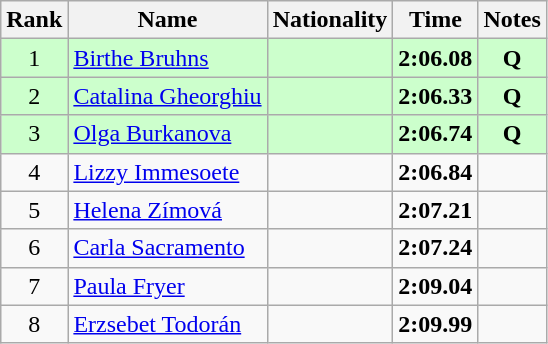<table class="wikitable sortable" style="text-align:center">
<tr>
<th>Rank</th>
<th>Name</th>
<th>Nationality</th>
<th>Time</th>
<th>Notes</th>
</tr>
<tr bgcolor=ccffcc>
<td>1</td>
<td align=left><a href='#'>Birthe Bruhns</a></td>
<td align=left></td>
<td><strong>2:06.08</strong></td>
<td><strong>Q</strong></td>
</tr>
<tr bgcolor=ccffcc>
<td>2</td>
<td align=left><a href='#'>Catalina Gheorghiu</a></td>
<td align=left></td>
<td><strong>2:06.33</strong></td>
<td><strong>Q</strong></td>
</tr>
<tr bgcolor=ccffcc>
<td>3</td>
<td align=left><a href='#'>Olga Burkanova</a></td>
<td align=left></td>
<td><strong>2:06.74</strong></td>
<td><strong>Q</strong></td>
</tr>
<tr>
<td>4</td>
<td align=left><a href='#'>Lizzy Immesoete</a></td>
<td align=left></td>
<td><strong>2:06.84</strong></td>
<td></td>
</tr>
<tr>
<td>5</td>
<td align=left><a href='#'>Helena Zímová</a></td>
<td align=left></td>
<td><strong>2:07.21</strong></td>
<td></td>
</tr>
<tr>
<td>6</td>
<td align=left><a href='#'>Carla Sacramento</a></td>
<td align=left></td>
<td><strong>2:07.24</strong></td>
<td></td>
</tr>
<tr>
<td>7</td>
<td align=left><a href='#'>Paula Fryer</a></td>
<td align=left></td>
<td><strong>2:09.04</strong></td>
<td></td>
</tr>
<tr>
<td>8</td>
<td align=left><a href='#'>Erzsebet Todorán</a></td>
<td align=left></td>
<td><strong>2:09.99</strong></td>
<td></td>
</tr>
</table>
